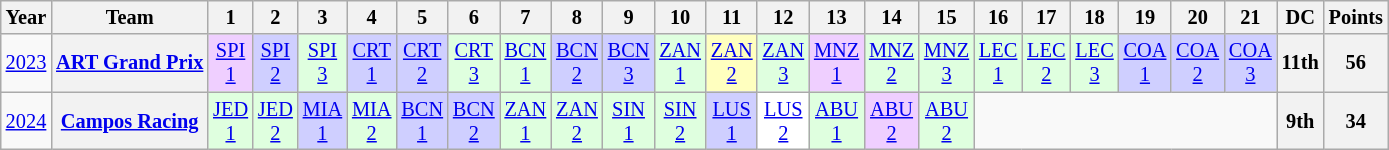<table class="wikitable" style="text-align:center; font-size:85%">
<tr>
<th scope="col">Year</th>
<th scope="col">Team</th>
<th scope="col">1</th>
<th scope="col">2</th>
<th scope="col">3</th>
<th scope="col">4</th>
<th scope="col">5</th>
<th scope="col">6</th>
<th scope="col">7</th>
<th scope="col">8</th>
<th scope="col">9</th>
<th scope="col">10</th>
<th scope="col">11</th>
<th scope="col">12</th>
<th scope="col">13</th>
<th scope="col">14</th>
<th scope="col">15</th>
<th scope="col">16</th>
<th scope="col">17</th>
<th scope="col">18</th>
<th scope="col">19</th>
<th scope="col">20</th>
<th scope="col">21</th>
<th scope="col">DC</th>
<th scope="col">Points</th>
</tr>
<tr>
<td scope="row"><a href='#'>2023</a></td>
<th nowrap><a href='#'>ART Grand Prix</a></th>
<td style="background:#EFCFFF;"><a href='#'>SPI<br>1</a><br></td>
<td style="background:#CFCFFF;"><a href='#'>SPI<br>2</a><br></td>
<td style="background:#DFFFDF;"><a href='#'>SPI<br>3</a><br></td>
<td style="background:#CFCFFF;"><a href='#'>CRT<br>1</a><br></td>
<td style="background:#CFCFFF;"><a href='#'>CRT<br>2</a><br></td>
<td style="background:#DFFFDF;"><a href='#'>CRT<br>3</a><br></td>
<td style="background:#DFFFDF;"><a href='#'>BCN<br>1</a><br></td>
<td style="background:#CFCFFF;"><a href='#'>BCN<br>2</a><br></td>
<td style="background:#CFCFFF;"><a href='#'>BCN<br>3</a><br></td>
<td style="background:#DFFFDF;"><a href='#'>ZAN<br>1</a><br></td>
<td style="background:#FFFFBF;"><a href='#'>ZAN<br>2</a><br></td>
<td style="background:#DFFFDF;"><a href='#'>ZAN<br>3</a><br></td>
<td style="background:#EFCFFF;"><a href='#'>MNZ<br>1</a><br></td>
<td style="background:#DFFFDF;"><a href='#'>MNZ<br>2</a><br></td>
<td style="background:#DFFFDF;"><a href='#'>MNZ<br>3</a><br></td>
<td style="background:#DFFFDF;"><a href='#'>LEC<br>1</a><br></td>
<td style="background:#DFFFDF;"><a href='#'>LEC<br>2</a><br></td>
<td style="background:#DFFFDF;"><a href='#'>LEC<br>3</a><br></td>
<td style="background:#CFCFFF;"><a href='#'>COA<br>1</a><br></td>
<td style="background:#CFCFFF;"><a href='#'>COA<br>2</a><br></td>
<td style="background:#CFCFFF;"><a href='#'>COA<br>3</a><br></td>
<th>11th</th>
<th>56</th>
</tr>
<tr>
<td scope="row"><a href='#'>2024</a></td>
<th nowrap><a href='#'>Campos Racing</a></th>
<td style="background:#DFFFDF;"><a href='#'>JED<br>1</a><br></td>
<td style="background:#DFFFDF;"><a href='#'>JED<br>2</a><br></td>
<td style="background:#CFCFFF;"><a href='#'>MIA<br>1</a><br></td>
<td style="background:#DFFFDF;"><a href='#'>MIA<br>2</a><br></td>
<td style="background:#CFCFFF;"><a href='#'>BCN<br>1</a><br></td>
<td style="background:#CFCFFF;"><a href='#'>BCN<br>2</a><br></td>
<td style="background:#DFFFDF;"><a href='#'>ZAN<br>1</a><br></td>
<td style="background:#DFFFDF;"><a href='#'>ZAN<br>2</a><br></td>
<td style="background:#DFFFDF;"><a href='#'>SIN<br>1</a><br></td>
<td style="background:#DFFFDF;"><a href='#'>SIN<br>2</a><br></td>
<td style="background:#CFCFFF;"><a href='#'>LUS<br>1</a><br></td>
<td style="background:#FFFFFF;"><a href='#'>LUS<br>2</a><br></td>
<td style="background:#DFFFDF;"><a href='#'>ABU<br>1</a><br></td>
<td style="background:#EFCFFF;"><a href='#'>ABU<br>2</a><br></td>
<td style="background:#DFFFDF;"><a href='#'>ABU<br>2</a><br></td>
<td colspan=6></td>
<th>9th</th>
<th>34</th>
</tr>
</table>
